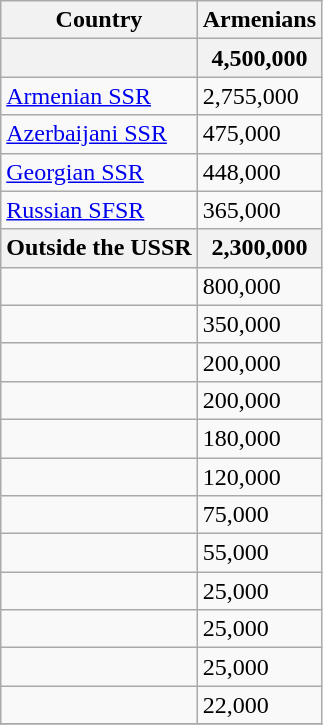<table class="wikitable">
<tr>
<th>Country</th>
<th>Armenians</th>
</tr>
<tr>
<th></th>
<th>4,500,000</th>
</tr>
<tr>
<td><a href='#'>Armenian SSR</a></td>
<td>2,755,000</td>
</tr>
<tr>
<td><a href='#'>Azerbaijani SSR</a></td>
<td>475,000</td>
</tr>
<tr>
<td><a href='#'>Georgian SSR</a></td>
<td>448,000</td>
</tr>
<tr>
<td><a href='#'>Russian SFSR</a></td>
<td>365,000</td>
</tr>
<tr>
<th>Outside the USSR</th>
<th>2,300,000</th>
</tr>
<tr>
<td></td>
<td>800,000</td>
</tr>
<tr>
<td></td>
<td>350,000</td>
</tr>
<tr>
<td></td>
<td>200,000</td>
</tr>
<tr>
<td></td>
<td>200,000</td>
</tr>
<tr>
<td></td>
<td>180,000</td>
</tr>
<tr>
<td></td>
<td>120,000</td>
</tr>
<tr>
<td></td>
<td>75,000</td>
</tr>
<tr>
<td></td>
<td>55,000</td>
</tr>
<tr>
<td></td>
<td>25,000</td>
</tr>
<tr>
<td></td>
<td>25,000</td>
</tr>
<tr>
<td></td>
<td>25,000</td>
</tr>
<tr>
<td></td>
<td>22,000</td>
</tr>
<tr>
</tr>
</table>
